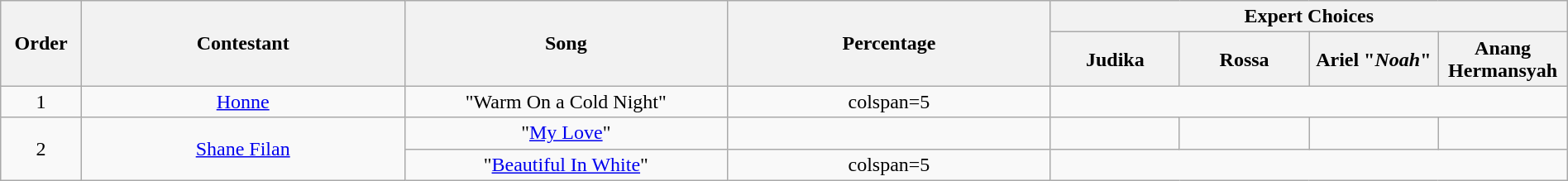<table class="wikitable" style="text-align:center; width:100%;">
<tr>
<th scope="col" rowspan="2" style="width:05%;">Order</th>
<th scope="col" rowspan="2" style="width:20%;">Contestant</th>
<th scope="col" rowspan="2" style="width:20%;">Song</th>
<th scope="col" rowspan="2" style="width:20%;">Percentage</th>
<th scope="col" colspan="4" style="width:32%;">Expert Choices</th>
</tr>
<tr>
<th style="width:08%;">Judika</th>
<th style="width:08%;">Rossa</th>
<th style="width:08%;">Ariel "<em>Noah</em>"</th>
<th style="width:08%;">Anang Hermansyah</th>
</tr>
<tr>
<td>1</td>
<td><a href='#'>Honne</a></td>
<td>"Warm On a Cold Night"</td>
<td>colspan=5 </td>
</tr>
<tr>
<td rowspan=2>2</td>
<td rowspan=2><a href='#'>Shane Filan</a></td>
<td>"<a href='#'>My Love</a>"</td>
<td></td>
<td></td>
<td></td>
<td></td>
<td></td>
</tr>
<tr>
<td>"<a href='#'>Beautiful In White</a>"</td>
<td>colspan=5 </td>
</tr>
</table>
